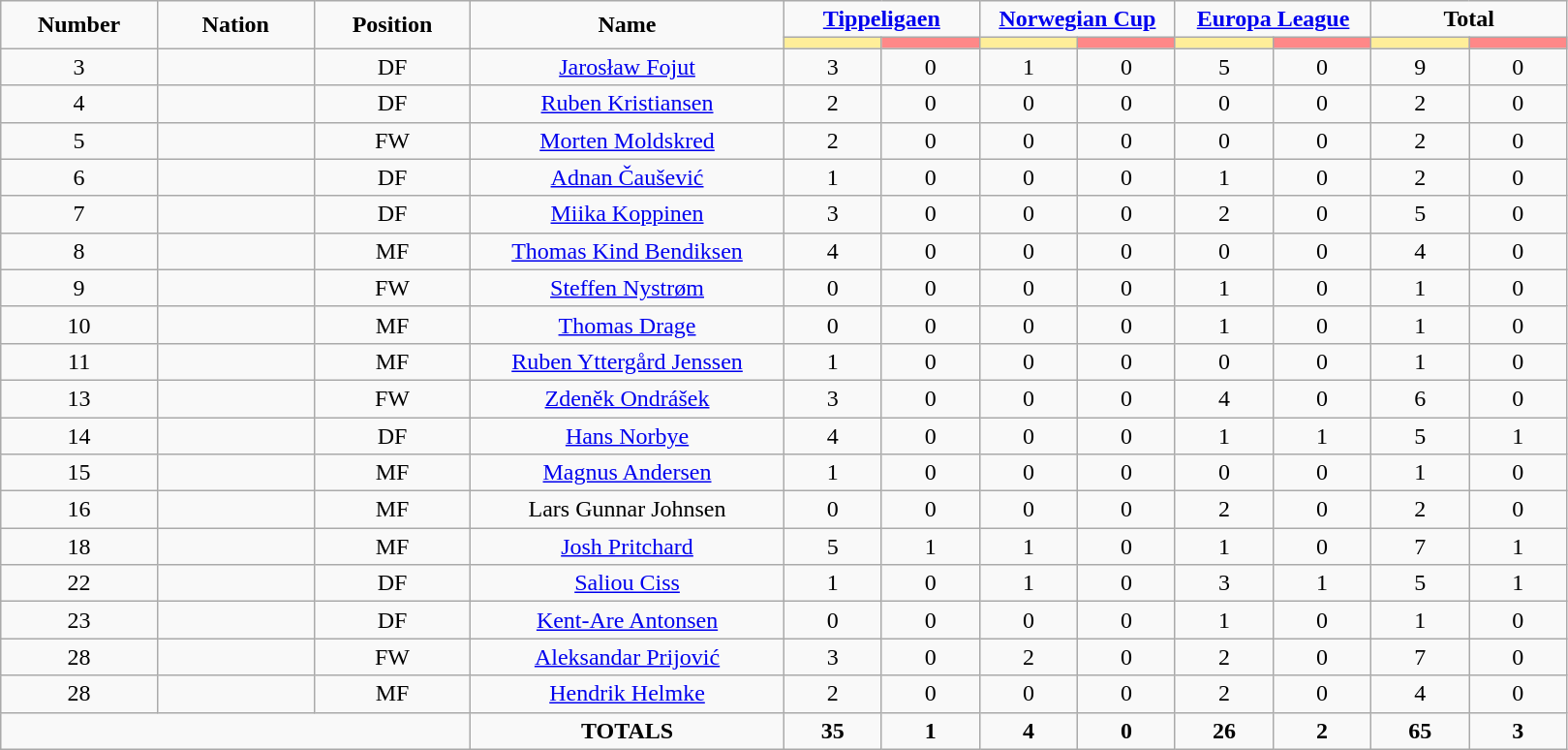<table class="wikitable" style="font-size: 100%; text-align: center;">
<tr>
<td rowspan=2 width="10%" align=center><strong>Number</strong></td>
<td rowspan=2 width="10%" align=center><strong>Nation</strong></td>
<td rowspan=2 width="10%" align=center><strong>Position</strong></td>
<td rowspan=2 width="20%" align=center><strong>Name</strong></td>
<td colspan=2 align=center><strong><a href='#'>Tippeligaen</a></strong></td>
<td colspan=2 align=center><strong><a href='#'>Norwegian Cup</a></strong></td>
<td colspan=2 align=center><strong><a href='#'>Europa League</a></strong></td>
<td colspan=2 align=center><strong>Total</strong></td>
</tr>
<tr>
<th width=60 style="background: #FFEE99"></th>
<th width=60 style="background: #FF8888"></th>
<th width=60 style="background: #FFEE99"></th>
<th width=60 style="background: #FF8888"></th>
<th width=60 style="background: #FFEE99"></th>
<th width=60 style="background: #FF8888"></th>
<th width=60 style="background: #FFEE99"></th>
<th width=60 style="background: #FF8888"></th>
</tr>
<tr>
<td>3</td>
<td></td>
<td>DF</td>
<td><a href='#'>Jarosław Fojut</a></td>
<td>3</td>
<td>0</td>
<td>1</td>
<td>0</td>
<td>5</td>
<td>0</td>
<td>9</td>
<td>0</td>
</tr>
<tr>
<td>4</td>
<td></td>
<td>DF</td>
<td><a href='#'>Ruben Kristiansen</a></td>
<td>2</td>
<td>0</td>
<td>0</td>
<td>0</td>
<td>0</td>
<td>0</td>
<td>2</td>
<td>0</td>
</tr>
<tr>
<td>5</td>
<td></td>
<td>FW</td>
<td><a href='#'>Morten Moldskred</a></td>
<td>2</td>
<td>0</td>
<td>0</td>
<td>0</td>
<td>0</td>
<td>0</td>
<td>2</td>
<td>0</td>
</tr>
<tr>
<td>6</td>
<td></td>
<td>DF</td>
<td><a href='#'>Adnan Čaušević</a></td>
<td>1</td>
<td>0</td>
<td>0</td>
<td>0</td>
<td>1</td>
<td>0</td>
<td>2</td>
<td>0</td>
</tr>
<tr>
<td>7</td>
<td></td>
<td>DF</td>
<td><a href='#'>Miika Koppinen</a></td>
<td>3</td>
<td>0</td>
<td>0</td>
<td>0</td>
<td>2</td>
<td>0</td>
<td>5</td>
<td>0</td>
</tr>
<tr>
<td>8</td>
<td></td>
<td>MF</td>
<td><a href='#'>Thomas Kind Bendiksen</a></td>
<td>4</td>
<td>0</td>
<td>0</td>
<td>0</td>
<td>0</td>
<td>0</td>
<td>4</td>
<td>0</td>
</tr>
<tr>
<td>9</td>
<td></td>
<td>FW</td>
<td><a href='#'>Steffen Nystrøm</a></td>
<td>0</td>
<td>0</td>
<td>0</td>
<td>0</td>
<td>1</td>
<td>0</td>
<td>1</td>
<td>0</td>
</tr>
<tr>
<td>10</td>
<td></td>
<td>MF</td>
<td><a href='#'>Thomas Drage</a></td>
<td>0</td>
<td>0</td>
<td>0</td>
<td>0</td>
<td>1</td>
<td>0</td>
<td>1</td>
<td>0</td>
</tr>
<tr>
<td>11</td>
<td></td>
<td>MF</td>
<td><a href='#'>Ruben Yttergård Jenssen</a></td>
<td>1</td>
<td>0</td>
<td>0</td>
<td>0</td>
<td>0</td>
<td>0</td>
<td>1</td>
<td>0</td>
</tr>
<tr>
<td>13</td>
<td></td>
<td>FW</td>
<td><a href='#'>Zdeněk Ondrášek</a></td>
<td>3</td>
<td>0</td>
<td>0</td>
<td>0</td>
<td>4</td>
<td>0</td>
<td>6</td>
<td>0</td>
</tr>
<tr>
<td>14</td>
<td></td>
<td>DF</td>
<td><a href='#'>Hans Norbye</a></td>
<td>4</td>
<td>0</td>
<td>0</td>
<td>0</td>
<td>1</td>
<td>1</td>
<td>5</td>
<td>1</td>
</tr>
<tr>
<td>15</td>
<td></td>
<td>MF</td>
<td><a href='#'>Magnus Andersen</a></td>
<td>1</td>
<td>0</td>
<td>0</td>
<td>0</td>
<td>0</td>
<td>0</td>
<td>1</td>
<td>0</td>
</tr>
<tr>
<td>16</td>
<td></td>
<td>MF</td>
<td>Lars Gunnar Johnsen</td>
<td>0</td>
<td>0</td>
<td>0</td>
<td>0</td>
<td>2</td>
<td>0</td>
<td>2</td>
<td>0</td>
</tr>
<tr>
<td>18</td>
<td></td>
<td>MF</td>
<td><a href='#'>Josh Pritchard</a></td>
<td>5</td>
<td>1</td>
<td>1</td>
<td>0</td>
<td>1</td>
<td>0</td>
<td>7</td>
<td>1</td>
</tr>
<tr>
<td>22</td>
<td></td>
<td>DF</td>
<td><a href='#'>Saliou Ciss</a></td>
<td>1</td>
<td>0</td>
<td>1</td>
<td>0</td>
<td>3</td>
<td>1</td>
<td>5</td>
<td>1</td>
</tr>
<tr>
<td>23</td>
<td></td>
<td>DF</td>
<td><a href='#'>Kent-Are Antonsen</a></td>
<td>0</td>
<td>0</td>
<td>0</td>
<td>0</td>
<td>1</td>
<td>0</td>
<td>1</td>
<td>0</td>
</tr>
<tr>
<td>28</td>
<td></td>
<td>FW</td>
<td><a href='#'>Aleksandar Prijović</a></td>
<td>3</td>
<td>0</td>
<td>2</td>
<td>0</td>
<td>2</td>
<td>0</td>
<td>7</td>
<td>0</td>
</tr>
<tr>
<td>28</td>
<td></td>
<td>MF</td>
<td><a href='#'>Hendrik Helmke</a></td>
<td>2</td>
<td>0</td>
<td>0</td>
<td>0</td>
<td>2</td>
<td>0</td>
<td>4</td>
<td>0</td>
</tr>
<tr>
<td colspan=3></td>
<td><strong>TOTALS</strong></td>
<td><strong>35</strong></td>
<td><strong>1</strong></td>
<td><strong>4</strong></td>
<td><strong>0</strong></td>
<td><strong>26</strong></td>
<td><strong>2</strong></td>
<td><strong>65</strong></td>
<td><strong>3</strong></td>
</tr>
</table>
